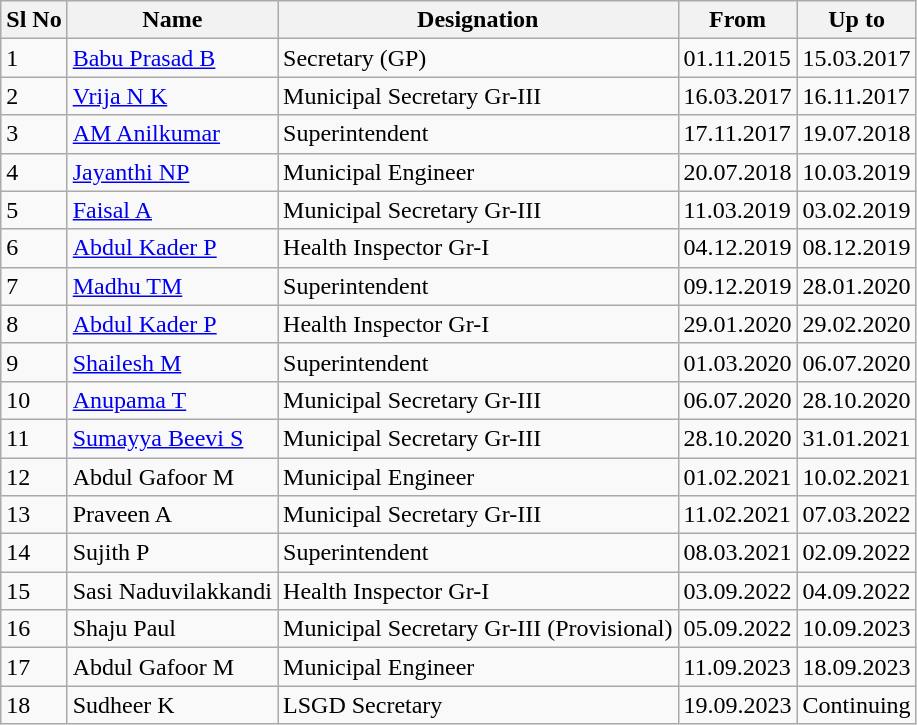<table class="wikitable">
<tr>
<th>Sl No</th>
<th>Name</th>
<th>Designation</th>
<th>From</th>
<th>Up to</th>
</tr>
<tr>
<td>1</td>
<td><a href='#'>Babu Prasad B</a></td>
<td>Secretary (GP)</td>
<td>01.11.2015</td>
<td>15.03.2017</td>
</tr>
<tr>
<td>2</td>
<td><a href='#'>Vrija N K</a></td>
<td>Municipal Secretary Gr-III</td>
<td>16.03.2017</td>
<td>16.11.2017</td>
</tr>
<tr>
<td>3</td>
<td><a href='#'>AM Anilkumar</a></td>
<td>Superintendent</td>
<td>17.11.2017</td>
<td>19.07.2018</td>
</tr>
<tr>
<td>4</td>
<td><a href='#'>Jayanthi NP</a></td>
<td>Municipal Engineer</td>
<td>20.07.2018</td>
<td>10.03.2019</td>
</tr>
<tr>
<td>5</td>
<td><a href='#'>Faisal A</a></td>
<td>Municipal Secretary Gr-III</td>
<td>11.03.2019</td>
<td>03.02.2019</td>
</tr>
<tr>
<td>6</td>
<td><a href='#'>Abdul Kader P</a></td>
<td>Health Inspector Gr-I</td>
<td>04.12.2019</td>
<td>08.12.2019</td>
</tr>
<tr>
<td>7</td>
<td><a href='#'>Madhu TM</a></td>
<td>Superintendent</td>
<td>09.12.2019</td>
<td>28.01.2020</td>
</tr>
<tr>
<td>8</td>
<td><a href='#'>Abdul Kader P</a></td>
<td>Health Inspector Gr-I</td>
<td>29.01.2020</td>
<td>29.02.2020</td>
</tr>
<tr>
<td>9</td>
<td><a href='#'>Shailesh M</a></td>
<td>Superintendent</td>
<td>01.03.2020</td>
<td>06.07.2020</td>
</tr>
<tr>
<td>10</td>
<td><a href='#'>Anupama T</a></td>
<td>Municipal Secretary Gr-III</td>
<td>06.07.2020</td>
<td>28.10.2020</td>
</tr>
<tr>
<td>11</td>
<td><a href='#'>Sumayya Beevi S</a></td>
<td>Municipal Secretary Gr-III</td>
<td>28.10.2020</td>
<td>31.01.2021</td>
</tr>
<tr>
<td>12</td>
<td>Abdul Gafoor M</td>
<td>Municipal Engineer</td>
<td>01.02.2021</td>
<td>10.02.2021</td>
</tr>
<tr>
<td>13</td>
<td>Praveen A</td>
<td>Municipal Secretary Gr-III</td>
<td>11.02.2021</td>
<td>07.03.2022</td>
</tr>
<tr>
<td>14</td>
<td>Sujith P</td>
<td>Superintendent</td>
<td>08.03.2021</td>
<td>02.09.2022</td>
</tr>
<tr>
<td>15</td>
<td>Sasi Naduvilakkandi</td>
<td>Health Inspector Gr-I</td>
<td>03.09.2022</td>
<td>04.09.2022</td>
</tr>
<tr>
<td>16</td>
<td>Shaju Paul</td>
<td>Municipal Secretary Gr-III (Provisional)</td>
<td>05.09.2022</td>
<td>10.09.2023</td>
</tr>
<tr>
<td>17</td>
<td>Abdul Gafoor M</td>
<td>Municipal Engineer</td>
<td>11.09.2023</td>
<td>18.09.2023</td>
</tr>
<tr>
<td>18</td>
<td>Sudheer K</td>
<td>LSGD Secretary</td>
<td>19.09.2023</td>
<td>Continuing</td>
</tr>
</table>
